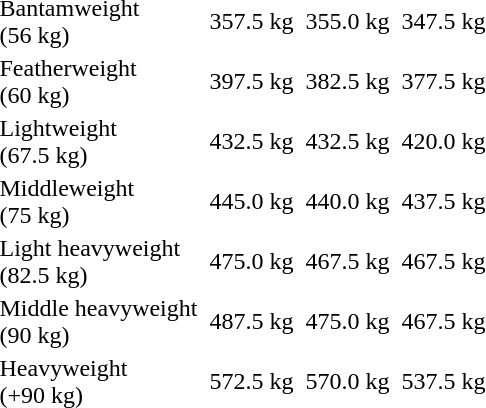<table>
<tr>
<td>Bantamweight<br>(56 kg)<br> </td>
<td></td>
<td>357.5 kg</td>
<td></td>
<td>355.0 kg</td>
<td></td>
<td>347.5 kg</td>
</tr>
<tr>
<td>Featherweight<br>(60 kg)<br></td>
<td></td>
<td>397.5 kg</td>
<td></td>
<td>382.5 kg</td>
<td></td>
<td>377.5 kg</td>
</tr>
<tr>
<td>Lightweight<br>(67.5 kg)<br> </td>
<td></td>
<td>432.5 kg</td>
<td></td>
<td>432.5 kg</td>
<td></td>
<td>420.0 kg</td>
</tr>
<tr>
<td>Middleweight<br>(75 kg)<br> </td>
<td></td>
<td>445.0 kg</td>
<td></td>
<td>440.0 kg</td>
<td></td>
<td>437.5 kg</td>
</tr>
<tr>
<td>Light heavyweight<br>(82.5 kg)<br> </td>
<td></td>
<td>475.0 kg</td>
<td></td>
<td>467.5 kg</td>
<td></td>
<td>467.5 kg</td>
</tr>
<tr>
<td>Middle heavyweight<br>(90 kg)<br></td>
<td></td>
<td>487.5 kg</td>
<td></td>
<td>475.0 kg</td>
<td></td>
<td>467.5 kg</td>
</tr>
<tr>
<td>Heavyweight<br>(+90 kg)<br> </td>
<td></td>
<td>572.5 kg</td>
<td></td>
<td>570.0 kg</td>
<td></td>
<td>537.5 kg</td>
</tr>
</table>
